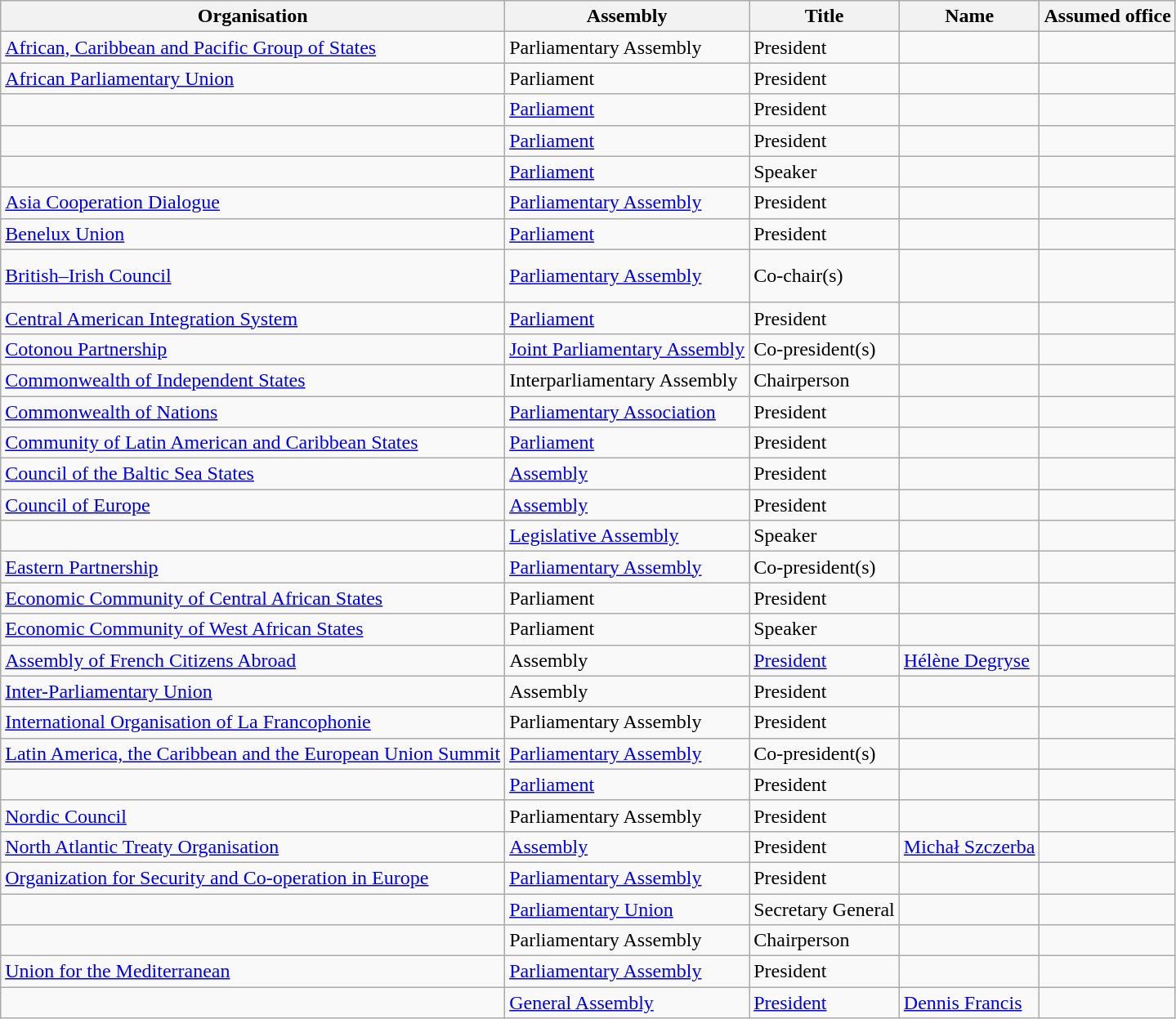<table class="sortable wikitable">
<tr>
<th>Organisation</th>
<th>Assembly</th>
<th>Title</th>
<th>Name</th>
<th>Assumed office<br></th>
</tr>
<tr>
<td> <a href='#'>African, Caribbean and Pacific Group of States</a></td>
<td>Parliamentary Assembly</td>
<td>President</td>
<td></td>
<td></td>
</tr>
<tr>
<td><a href='#'>African Parliamentary Union</a></td>
<td>Parliament</td>
<td>President</td>
<td></td>
<td></td>
</tr>
<tr>
<td></td>
<td><a href='#'>Parliament</a></td>
<td>President</td>
<td></td>
<td></td>
</tr>
<tr>
<td></td>
<td><a href='#'>Parliament</a></td>
<td>President</td>
<td></td>
<td></td>
</tr>
<tr>
<td></td>
<td><a href='#'>Parliament</a></td>
<td>Speaker</td>
<td></td>
<td></td>
</tr>
<tr>
<td><a href='#'>Asia Cooperation Dialogue</a></td>
<td><a href='#'>Parliamentary Assembly</a></td>
<td>President</td>
<td></td>
<td></td>
</tr>
<tr>
<td> <a href='#'>Benelux Union</a></td>
<td><a href='#'>Parliament</a></td>
<td>President</td>
<td></td>
<td></td>
</tr>
<tr>
<td><a href='#'>British–Irish Council</a></td>
<td><a href='#'>Parliamentary Assembly</a></td>
<td>Co-chair(s)</td>
<td><br></td>
<td><br><br></td>
</tr>
<tr>
<td> <a href='#'>Central American Integration System</a></td>
<td><a href='#'>Parliament</a></td>
<td>President</td>
<td></td>
<td></td>
</tr>
<tr>
<td> <a href='#'>Cotonou Partnership</a></td>
<td><a href='#'>Joint Parliamentary Assembly</a></td>
<td>Co-president(s)</td>
<td><br></td>
<td><br></td>
</tr>
<tr>
<td> <a href='#'>Commonwealth of Independent States</a></td>
<td>Interparliamentary Assembly</td>
<td>Chairperson</td>
<td></td>
<td></td>
</tr>
<tr>
<td><a href='#'>Commonwealth of Nations</a></td>
<td><a href='#'>Parliamentary Association</a></td>
<td>President</td>
<td></td>
<td></td>
</tr>
<tr>
<td> <a href='#'>Community of Latin American and Caribbean States</a></td>
<td><a href='#'>Parliament</a></td>
<td>President</td>
<td></td>
<td></td>
</tr>
<tr>
<td> <a href='#'>Council of the Baltic Sea States</a></td>
<td><a href='#'>Assembly</a></td>
<td>President</td>
<td></td>
<td></td>
</tr>
<tr>
<td><a href='#'>Council of Europe</a></td>
<td><a href='#'>Assembly</a></td>
<td>President</td>
<td></td>
<td></td>
</tr>
<tr>
<td></td>
<td><a href='#'>Legislative Assembly</a></td>
<td>Speaker</td>
<td></td>
<td></td>
</tr>
<tr>
<td> <a href='#'>Eastern Partnership</a></td>
<td><a href='#'>Parliamentary Assembly</a></td>
<td>Co-president(s)</td>
<td><br></td>
<td><br></td>
</tr>
<tr>
<td><a href='#'>Economic Community of Central African States</a></td>
<td>Parliament</td>
<td>President</td>
<td></td>
<td></td>
</tr>
<tr>
<td><a href='#'>Economic Community of West African States</a></td>
<td>Parliament</td>
<td>Speaker</td>
<td></td>
<td><br></td>
</tr>
<tr>
<td> <a href='#'>Assembly of French Citizens Abroad</a></td>
<td>Assembly</td>
<td><a href='#'>President</a></td>
<td><a href='#'>Hélène Degryse</a></td>
<td></td>
</tr>
<tr>
<td><a href='#'>Inter-Parliamentary Union</a></td>
<td>Assembly</td>
<td>President</td>
<td></td>
<td></td>
</tr>
<tr>
<td> <a href='#'>International Organisation of La Francophonie</a></td>
<td>Parliamentary Assembly</td>
<td>President</td>
<td></td>
<td></td>
</tr>
<tr>
<td> <a href='#'>Latin America, the Caribbean and the European Union Summit</a></td>
<td><a href='#'>Parliamentary Assembly</a></td>
<td>Co-president(s)</td>
<td><br></td>
<td><br></td>
</tr>
<tr>
<td></td>
<td><a href='#'>Parliament</a></td>
<td>President</td>
<td></td>
<td></td>
</tr>
<tr>
<td> <a href='#'>Nordic Council</a></td>
<td>Parliamentary Assembly</td>
<td>President</td>
<td></td>
<td></td>
</tr>
<tr>
<td> <a href='#'>North Atlantic Treaty Organisation</a></td>
<td><a href='#'>Assembly</a></td>
<td>President</td>
<td><a href='#'>Michał Szczerba</a></td>
<td></td>
</tr>
<tr>
<td> <a href='#'>Organization for Security and Co-operation in Europe</a></td>
<td><a href='#'>Parliamentary Assembly</a></td>
<td>President</td>
<td></td>
<td><br></td>
</tr>
<tr>
<td></td>
<td><a href='#'>Parliamentary Union</a></td>
<td>Secretary General</td>
<td></td>
<td></td>
</tr>
<tr>
<td></td>
<td>Parliamentary Assembly</td>
<td>Chairperson</td>
<td></td>
<td></td>
</tr>
<tr>
<td> <a href='#'>Union for the Mediterranean</a></td>
<td><a href='#'>Parliamentary Assembly</a></td>
<td>President</td>
<td></td>
<td><br></td>
</tr>
<tr>
<td></td>
<td><a href='#'>General Assembly</a></td>
<td><a href='#'>President</a></td>
<td><a href='#'>Dennis Francis</a></td>
<td><br></td>
</tr>
</table>
